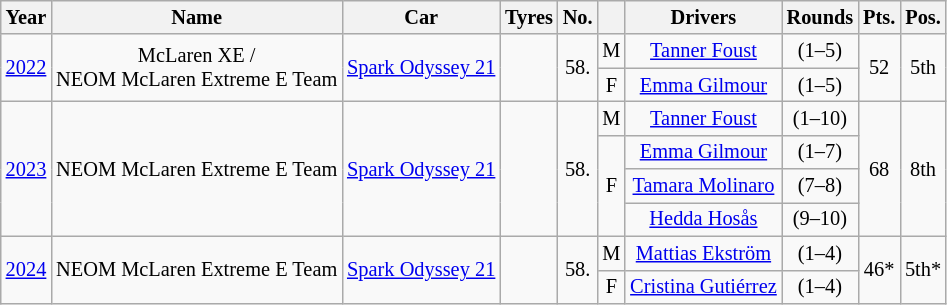<table class="wikitable" style="text-align:center; font-size:85%">
<tr>
<th>Year</th>
<th>Name</th>
<th>Car</th>
<th>Tyres</th>
<th>No.</th>
<th></th>
<th>Drivers</th>
<th>Rounds</th>
<th>Pts.</th>
<th>Pos.</th>
</tr>
<tr>
<td rowspan="2"><a href='#'>2022</a></td>
<td rowspan="2"> McLaren XE /<br>NEOM McLaren Extreme E Team</td>
<td rowspan="2"><a href='#'>Spark Odyssey 21</a></td>
<td rowspan="2"></td>
<td rowspan="2">58.</td>
<td>M</td>
<td> <a href='#'>Tanner Foust</a></td>
<td>(1–5)</td>
<td rowspan="2">52</td>
<td rowspan="2">5th</td>
</tr>
<tr>
<td>F</td>
<td> <a href='#'>Emma Gilmour</a></td>
<td>(1–5)</td>
</tr>
<tr>
<td rowspan="4"><a href='#'>2023</a></td>
<td rowspan="4"> NEOM McLaren Extreme E Team</td>
<td rowspan="4"><a href='#'>Spark Odyssey 21</a></td>
<td rowspan="4"></td>
<td rowspan="4">58.</td>
<td>M</td>
<td> <a href='#'>Tanner Foust</a></td>
<td>(1–10)</td>
<td rowspan="4">68</td>
<td rowspan="4">8th</td>
</tr>
<tr>
<td rowspan="3">F</td>
<td> <a href='#'>Emma Gilmour</a></td>
<td>(1–7)</td>
</tr>
<tr>
<td> <a href='#'>Tamara Molinaro</a></td>
<td>(7–8)</td>
</tr>
<tr>
<td> <a href='#'>Hedda Hosås</a></td>
<td>(9–10)</td>
</tr>
<tr>
<td rowspan="2"><a href='#'>2024</a></td>
<td rowspan="2"> NEOM McLaren Extreme E Team</td>
<td rowspan="2"><a href='#'>Spark Odyssey 21</a></td>
<td rowspan="2"></td>
<td rowspan="2">58.</td>
<td>M</td>
<td> <a href='#'>Mattias Ekström</a></td>
<td>(1–4)</td>
<td rowspan="2">46*</td>
<td rowspan="2">5th*</td>
</tr>
<tr>
<td>F</td>
<td> <a href='#'>Cristina Gutiérrez</a></td>
<td>(1–4)</td>
</tr>
</table>
